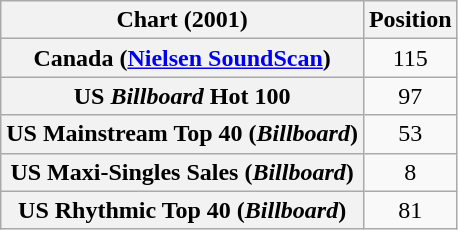<table class="wikitable sortable plainrowheaders" style="text-align:center">
<tr>
<th scope="col">Chart (2001)</th>
<th scope="col">Position</th>
</tr>
<tr>
<th scope="row">Canada (<a href='#'>Nielsen SoundScan</a>)</th>
<td>115</td>
</tr>
<tr>
<th scope="row">US <em>Billboard</em> Hot 100</th>
<td>97</td>
</tr>
<tr>
<th scope="row">US Mainstream Top 40 (<em>Billboard</em>)</th>
<td>53</td>
</tr>
<tr>
<th scope="row">US Maxi-Singles Sales (<em>Billboard</em>)</th>
<td>8</td>
</tr>
<tr>
<th scope="row">US Rhythmic Top 40 (<em>Billboard</em>)</th>
<td>81</td>
</tr>
</table>
